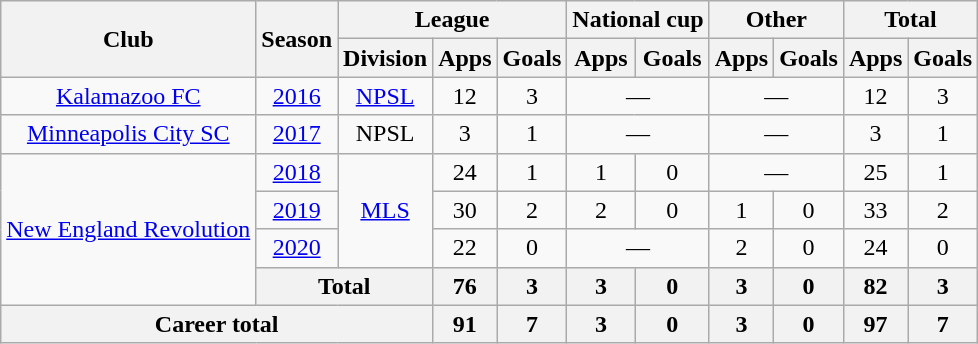<table class="wikitable" style="text-align:center">
<tr>
<th rowspan="2">Club</th>
<th rowspan="2">Season</th>
<th colspan="3">League</th>
<th colspan="2">National cup</th>
<th colspan="2">Other</th>
<th colspan="2">Total</th>
</tr>
<tr>
<th>Division</th>
<th>Apps</th>
<th>Goals</th>
<th>Apps</th>
<th>Goals</th>
<th>Apps</th>
<th>Goals</th>
<th>Apps</th>
<th>Goals</th>
</tr>
<tr>
<td><a href='#'>Kalamazoo FC</a></td>
<td><a href='#'>2016</a></td>
<td><a href='#'>NPSL</a></td>
<td>12</td>
<td>3</td>
<td colspan="2">—</td>
<td colspan="2">—</td>
<td>12</td>
<td>3</td>
</tr>
<tr>
<td><a href='#'>Minneapolis City SC</a></td>
<td><a href='#'>2017</a></td>
<td>NPSL</td>
<td>3</td>
<td>1</td>
<td colspan="2">—</td>
<td colspan="2">—</td>
<td>3</td>
<td>1</td>
</tr>
<tr>
<td rowspan="4"><a href='#'>New England Revolution</a></td>
<td><a href='#'>2018</a></td>
<td rowspan="3"><a href='#'>MLS</a></td>
<td>24</td>
<td>1</td>
<td>1</td>
<td>0</td>
<td colspan="2">—</td>
<td>25</td>
<td>1</td>
</tr>
<tr>
<td><a href='#'>2019</a></td>
<td>30</td>
<td>2</td>
<td>2</td>
<td>0</td>
<td>1</td>
<td>0</td>
<td>33</td>
<td>2</td>
</tr>
<tr>
<td><a href='#'>2020</a></td>
<td>22</td>
<td>0</td>
<td colspan="2">—</td>
<td>2</td>
<td>0</td>
<td>24</td>
<td>0</td>
</tr>
<tr>
<th colspan="2">Total</th>
<th>76</th>
<th>3</th>
<th>3</th>
<th>0</th>
<th>3</th>
<th>0</th>
<th>82</th>
<th>3</th>
</tr>
<tr>
<th colspan="3">Career total</th>
<th>91</th>
<th>7</th>
<th>3</th>
<th>0</th>
<th>3</th>
<th>0</th>
<th>97</th>
<th>7</th>
</tr>
</table>
